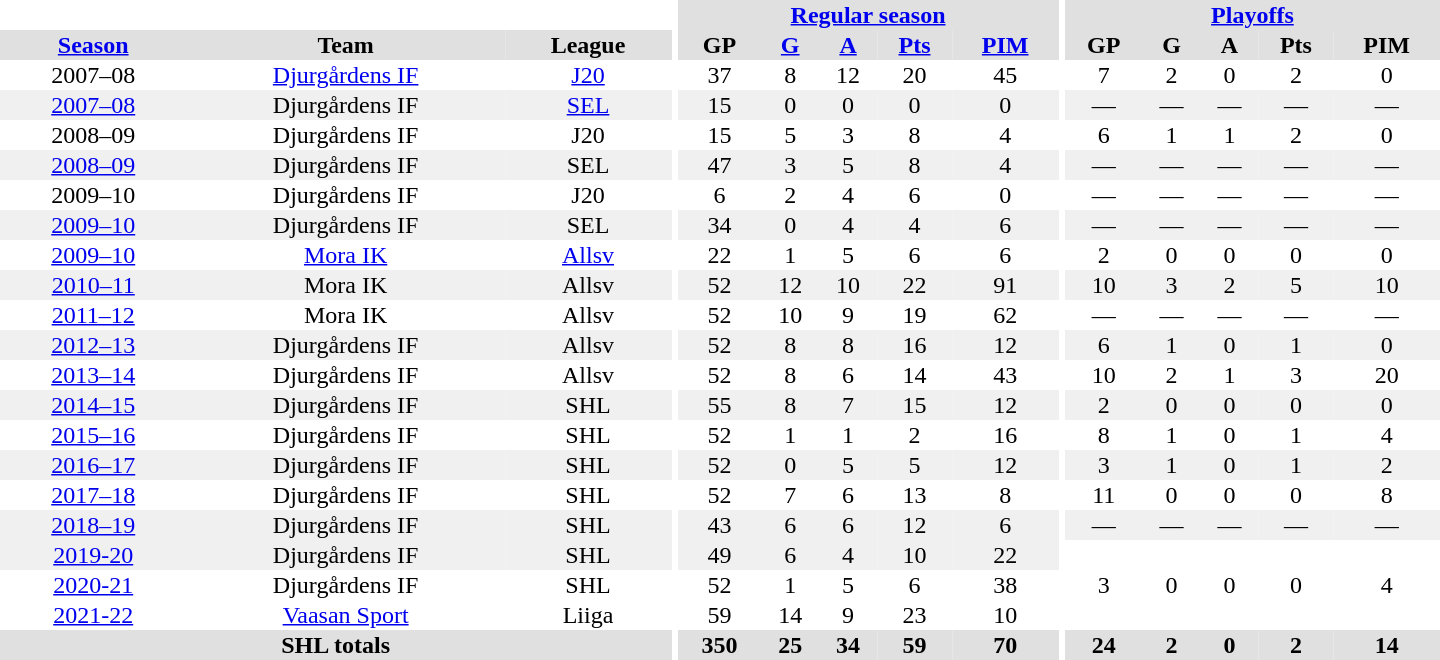<table border="0" cellpadding="1" cellspacing="0" style="text-align:center; width:60em">
<tr bgcolor="#e0e0e0">
<th colspan="3" bgcolor="#ffffff"></th>
<th rowspan="99" bgcolor="#ffffff"></th>
<th colspan="5"><a href='#'>Regular season</a></th>
<th rowspan="99" bgcolor="#ffffff"></th>
<th colspan="5"><a href='#'>Playoffs</a></th>
</tr>
<tr bgcolor="#e0e0e0">
<th><a href='#'>Season</a></th>
<th>Team</th>
<th>League</th>
<th>GP</th>
<th><a href='#'>G</a></th>
<th><a href='#'>A</a></th>
<th><a href='#'>Pts</a></th>
<th><a href='#'>PIM</a></th>
<th>GP</th>
<th>G</th>
<th>A</th>
<th>Pts</th>
<th>PIM</th>
</tr>
<tr ALIGN="center">
<td>2007–08</td>
<td><a href='#'>Djurgårdens IF</a></td>
<td><a href='#'>J20</a></td>
<td>37</td>
<td>8</td>
<td>12</td>
<td>20</td>
<td>45</td>
<td>7</td>
<td>2</td>
<td>0</td>
<td>2</td>
<td>0</td>
</tr>
<tr ALIGN="center" bgcolor="#f0f0f0">
<td><a href='#'>2007–08</a></td>
<td>Djurgårdens IF</td>
<td><a href='#'>SEL</a></td>
<td>15</td>
<td>0</td>
<td>0</td>
<td>0</td>
<td>0</td>
<td>—</td>
<td>—</td>
<td>—</td>
<td>—</td>
<td>—</td>
</tr>
<tr ALIGN="center">
<td>2008–09</td>
<td>Djurgårdens IF</td>
<td>J20</td>
<td>15</td>
<td>5</td>
<td>3</td>
<td>8</td>
<td>4</td>
<td>6</td>
<td>1</td>
<td>1</td>
<td>2</td>
<td>0</td>
</tr>
<tr ALIGN="center" bgcolor="#f0f0f0">
<td><a href='#'>2008–09</a></td>
<td>Djurgårdens IF</td>
<td>SEL</td>
<td>47</td>
<td>3</td>
<td>5</td>
<td>8</td>
<td>4</td>
<td>—</td>
<td>—</td>
<td>—</td>
<td>—</td>
<td>—</td>
</tr>
<tr ALIGN="center">
<td>2009–10</td>
<td>Djurgårdens IF</td>
<td>J20</td>
<td>6</td>
<td>2</td>
<td>4</td>
<td>6</td>
<td>0</td>
<td>—</td>
<td>—</td>
<td>—</td>
<td>—</td>
<td>—</td>
</tr>
<tr ALIGN="center" bgcolor="#f0f0f0">
<td><a href='#'>2009–10</a></td>
<td>Djurgårdens IF</td>
<td>SEL</td>
<td>34</td>
<td>0</td>
<td>4</td>
<td>4</td>
<td>6</td>
<td>—</td>
<td>—</td>
<td>—</td>
<td>—</td>
<td>—</td>
</tr>
<tr ALIGN="center">
<td><a href='#'>2009–10</a></td>
<td><a href='#'>Mora IK</a></td>
<td><a href='#'>Allsv</a></td>
<td>22</td>
<td>1</td>
<td>5</td>
<td>6</td>
<td>6</td>
<td>2</td>
<td>0</td>
<td>0</td>
<td>0</td>
<td>0</td>
</tr>
<tr ALIGN="center" bgcolor="#f0f0f0">
<td><a href='#'>2010–11</a></td>
<td>Mora IK</td>
<td>Allsv</td>
<td>52</td>
<td>12</td>
<td>10</td>
<td>22</td>
<td>91</td>
<td>10</td>
<td>3</td>
<td>2</td>
<td>5</td>
<td>10</td>
</tr>
<tr ALIGN="center">
<td><a href='#'>2011–12</a></td>
<td>Mora IK</td>
<td>Allsv</td>
<td>52</td>
<td>10</td>
<td>9</td>
<td>19</td>
<td>62</td>
<td>—</td>
<td>—</td>
<td>—</td>
<td>—</td>
<td>—</td>
</tr>
<tr ALIGN="center" bgcolor="#f0f0f0">
<td><a href='#'>2012–13</a></td>
<td>Djurgårdens IF</td>
<td>Allsv</td>
<td>52</td>
<td>8</td>
<td>8</td>
<td>16</td>
<td>12</td>
<td>6</td>
<td>1</td>
<td>0</td>
<td>1</td>
<td>0</td>
</tr>
<tr ALIGN="center">
<td><a href='#'>2013–14</a></td>
<td>Djurgårdens IF</td>
<td>Allsv</td>
<td>52</td>
<td>8</td>
<td>6</td>
<td>14</td>
<td>43</td>
<td>10</td>
<td>2</td>
<td>1</td>
<td>3</td>
<td>20</td>
</tr>
<tr ALIGN="center" bgcolor="#f0f0f0">
<td><a href='#'>2014–15</a></td>
<td>Djurgårdens IF</td>
<td>SHL</td>
<td>55</td>
<td>8</td>
<td>7</td>
<td>15</td>
<td>12</td>
<td>2</td>
<td>0</td>
<td>0</td>
<td>0</td>
<td>0</td>
</tr>
<tr ALIGN="center">
<td><a href='#'>2015–16</a></td>
<td>Djurgårdens IF</td>
<td>SHL</td>
<td>52</td>
<td>1</td>
<td>1</td>
<td>2</td>
<td>16</td>
<td>8</td>
<td>1</td>
<td>0</td>
<td>1</td>
<td>4</td>
</tr>
<tr ALIGN="center" bgcolor="#f0f0f0">
<td><a href='#'>2016–17</a></td>
<td>Djurgårdens IF</td>
<td>SHL</td>
<td>52</td>
<td>0</td>
<td>5</td>
<td>5</td>
<td>12</td>
<td>3</td>
<td>1</td>
<td>0</td>
<td>1</td>
<td>2</td>
</tr>
<tr ALIGN="center">
<td><a href='#'>2017–18</a></td>
<td>Djurgårdens IF</td>
<td>SHL</td>
<td>52</td>
<td>7</td>
<td>6</td>
<td>13</td>
<td>8</td>
<td>11</td>
<td>0</td>
<td>0</td>
<td>0</td>
<td>8</td>
</tr>
<tr ALIGN="center" bgcolor="#f0f0f0">
<td><a href='#'>2018–19</a></td>
<td>Djurgårdens IF</td>
<td>SHL</td>
<td>43</td>
<td>6</td>
<td>6</td>
<td>12</td>
<td>6</td>
<td>—</td>
<td>—</td>
<td>—</td>
<td>—</td>
<td>—</td>
</tr>
<tr ALIGN="center" bgcolor="#f0f0f0">
<td><a href='#'>2019-20</a></td>
<td>Djurgårdens IF</td>
<td>SHL</td>
<td>49</td>
<td>6</td>
<td>4</td>
<td>10</td>
<td>22</td>
</tr>
<tr>
<td><a href='#'>2020-21</a></td>
<td>Djurgårdens IF</td>
<td>SHL</td>
<td>52</td>
<td>1</td>
<td>5</td>
<td>6</td>
<td>38</td>
<td>3</td>
<td>0</td>
<td>0</td>
<td>0</td>
<td>4</td>
</tr>
<tr>
<td><a href='#'>2021-22</a></td>
<td><a href='#'>Vaasan Sport</a></td>
<td>Liiga</td>
<td>59</td>
<td>14</td>
<td>9</td>
<td>23</td>
<td>10</td>
</tr>
<tr>
</tr>
<tr bgcolor="#e0e0e0">
<th colspan="3">SHL totals</th>
<th>350</th>
<th>25</th>
<th>34</th>
<th>59</th>
<th>70</th>
<th>24</th>
<th>2</th>
<th>0</th>
<th>2</th>
<th>14</th>
</tr>
</table>
